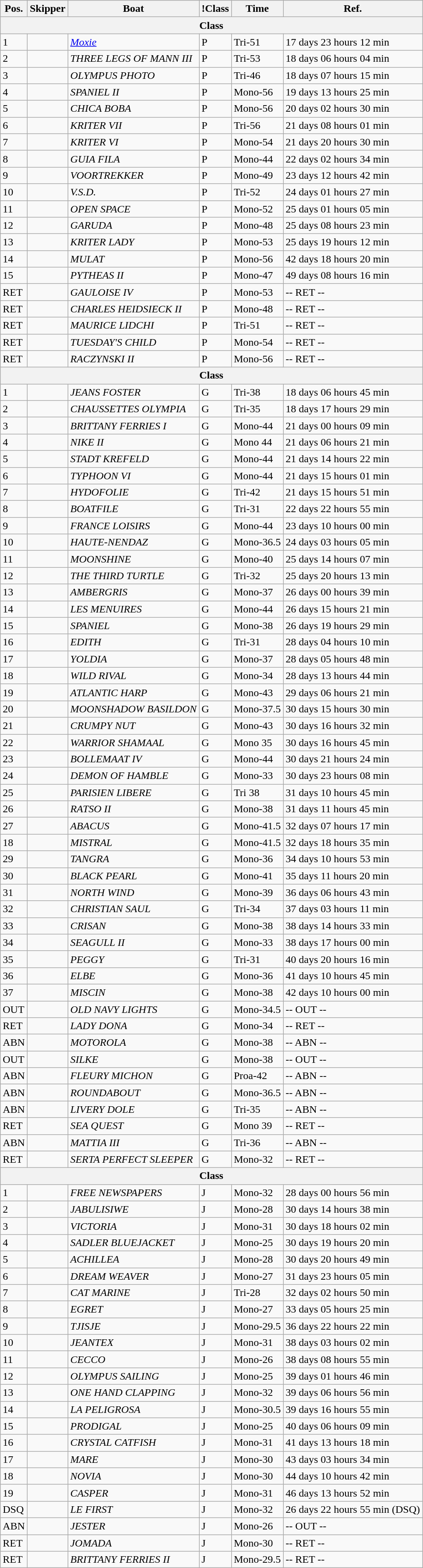<table class="wikitable sortable">
<tr>
<th>Pos.</th>
<th>Skipper</th>
<th>Boat</th>
<th>!Class</th>
<th>Time</th>
<th>Ref.</th>
</tr>
<tr>
<th colspan=7>Class</th>
</tr>
<tr>
<td>1</td>
<td></td>
<td><em><a href='#'>Moxie</a></em></td>
<td>P</td>
<td>Tri-51</td>
<td>17 days 23 hours 12 min</td>
</tr>
<tr>
<td>2</td>
<td></td>
<td><em>THREE LEGS OF MANN III</em></td>
<td>P</td>
<td>Tri-53</td>
<td>18 days 06 hours 04 min</td>
</tr>
<tr>
<td>3</td>
<td></td>
<td><em>OLYMPUS PHOTO</em></td>
<td>P</td>
<td>Tri-46</td>
<td>18 days 07 hours 15 min</td>
</tr>
<tr>
<td>4</td>
<td></td>
<td><em>SPANIEL II</em></td>
<td>P</td>
<td>Mono-56</td>
<td>19 days 13 hours 25 min</td>
</tr>
<tr>
<td>5</td>
<td></td>
<td><em>CHICA BOBA</em></td>
<td>P</td>
<td>Mono-56</td>
<td>20 days 02 hours 30 min</td>
</tr>
<tr>
<td>6</td>
<td></td>
<td><em>KRITER VII</em></td>
<td>P</td>
<td>Tri-56</td>
<td>21 days 08 hours 01 min</td>
</tr>
<tr>
<td>7</td>
<td></td>
<td><em>KRITER VI</em></td>
<td>P</td>
<td>Mono-54</td>
<td>21 days 20 hours 30 min</td>
</tr>
<tr>
<td>8</td>
<td></td>
<td><em>GUIA FILA</em></td>
<td>P</td>
<td>Mono-44</td>
<td>22 days 02 hours 34 min</td>
</tr>
<tr>
<td>9</td>
<td></td>
<td><em>VOORTREKKER</em></td>
<td>P</td>
<td>Mono-49</td>
<td>23 days 12 hours 42 min</td>
</tr>
<tr>
<td>10</td>
<td></td>
<td><em>V.S.D.</em></td>
<td>P</td>
<td>Tri-52</td>
<td>24 days 01 hours 27 min</td>
</tr>
<tr>
<td>11</td>
<td></td>
<td><em>OPEN SPACE</em></td>
<td>P</td>
<td>Mono-52</td>
<td>25 days 01 hours 05 min</td>
</tr>
<tr>
<td>12</td>
<td></td>
<td><em>GARUDA</em></td>
<td>P</td>
<td>Mono-48</td>
<td>25 days 08 hours 23 min</td>
</tr>
<tr>
<td>13</td>
<td></td>
<td><em>KRITER LADY</em></td>
<td>P</td>
<td>Mono-53</td>
<td>25 days 19 hours 12 min</td>
</tr>
<tr>
<td>14</td>
<td></td>
<td><em>MULAT</em></td>
<td>P</td>
<td>Mono-56</td>
<td>42 days 18 hours 20 min</td>
</tr>
<tr>
<td>15</td>
<td></td>
<td><em>PYTHEAS II</em></td>
<td>P</td>
<td>Mono-47</td>
<td>49 days 08 hours 16 min</td>
</tr>
<tr>
<td>RET</td>
<td></td>
<td><em>GAULOISE IV</em></td>
<td>P</td>
<td>Mono-53</td>
<td>-- RET --</td>
</tr>
<tr>
<td>RET</td>
<td></td>
<td><em>CHARLES HEIDSIECK II</em></td>
<td>P</td>
<td>Mono-48</td>
<td>-- RET --</td>
</tr>
<tr>
<td>RET</td>
<td></td>
<td><em>MAURICE LIDCHI</em></td>
<td>P</td>
<td>Tri-51</td>
<td>-- RET --</td>
</tr>
<tr>
<td>RET</td>
<td></td>
<td><em>TUESDAY'S CHILD</em></td>
<td>P</td>
<td>Mono-54</td>
<td>-- RET --</td>
</tr>
<tr>
<td>RET</td>
<td></td>
<td><em>RACZYNSKI II</em></td>
<td>P</td>
<td>Mono-56</td>
<td>-- RET --</td>
</tr>
<tr>
<th colspan=7>Class</th>
</tr>
<tr>
<td>1</td>
<td></td>
<td><em>JEANS FOSTER</em></td>
<td>G</td>
<td>Tri-38</td>
<td>18 days 06 hours 45 min</td>
</tr>
<tr>
<td>2</td>
<td></td>
<td><em>CHAUSSETTES OLYMPIA</em></td>
<td>G</td>
<td>Tri-35</td>
<td>18 days 17 hours 29 min</td>
</tr>
<tr>
<td>3</td>
<td></td>
<td><em>BRITTANY FERRIES I</em></td>
<td>G</td>
<td>Mono-44</td>
<td>21 days 00 hours 09 min</td>
</tr>
<tr>
<td>4</td>
<td></td>
<td><em>NIKE II</em></td>
<td>G</td>
<td>Mono	44</td>
<td>21 days 06 hours 21 min</td>
</tr>
<tr>
<td>5</td>
<td></td>
<td><em>STADT KREFELD</em></td>
<td>G</td>
<td>Mono-44</td>
<td>21 days 14 hours 22 min</td>
</tr>
<tr>
<td>6</td>
<td></td>
<td><em>TYPHOON VI</em></td>
<td>G</td>
<td>Mono-44</td>
<td>21 days 15 hours 01 min</td>
</tr>
<tr>
<td>7</td>
<td></td>
<td><em>HYDOFOLIE</em></td>
<td>G</td>
<td>Tri-42</td>
<td>21 days 15 hours 51 min</td>
</tr>
<tr>
<td>8</td>
<td></td>
<td><em>BOATFILE</em></td>
<td>G</td>
<td>Tri-31</td>
<td>22 days 22 hours 55 min</td>
</tr>
<tr>
<td>9</td>
<td></td>
<td><em>FRANCE LOISIRS</em></td>
<td>G</td>
<td>Mono-44</td>
<td>23 days 10 hours 00 min</td>
</tr>
<tr>
<td>10</td>
<td></td>
<td><em>HAUTE-NENDAZ</em></td>
<td>G</td>
<td>Mono-36.5</td>
<td>24 days 03 hours 05 min</td>
</tr>
<tr>
<td>11</td>
<td></td>
<td><em>MOONSHINE</em></td>
<td>G</td>
<td>Mono-40</td>
<td>25 days 14 hours 07 min</td>
</tr>
<tr>
<td>12</td>
<td></td>
<td><em>THE THIRD TURTLE</em></td>
<td>G</td>
<td>Tri-32</td>
<td>25 days 20 hours 13 min</td>
</tr>
<tr>
<td>13</td>
<td></td>
<td><em>AMBERGRIS</em></td>
<td>G</td>
<td>Mono-37</td>
<td>26 days 00 hours 39 min</td>
</tr>
<tr>
<td>14</td>
<td></td>
<td><em>LES MENUIRES</em></td>
<td>G</td>
<td>Mono-44</td>
<td>26 days 15 hours 21 min</td>
</tr>
<tr>
<td>15</td>
<td></td>
<td><em>SPANIEL</em></td>
<td>G</td>
<td>Mono-38</td>
<td>26 days 19 hours 29 min</td>
</tr>
<tr>
<td>16</td>
<td></td>
<td><em>EDITH</em></td>
<td>G</td>
<td>Tri-31</td>
<td>28 days 04 hours 10 min</td>
</tr>
<tr>
<td>17</td>
<td></td>
<td><em>YOLDIA</em></td>
<td>G</td>
<td>Mono-37</td>
<td>28 days 05 hours 48 min</td>
</tr>
<tr>
<td>18</td>
<td></td>
<td><em>WILD RIVAL</em></td>
<td>G</td>
<td>Mono-34</td>
<td>28 days 13 hours 44 min</td>
</tr>
<tr>
<td>19</td>
<td></td>
<td><em>ATLANTIC HARP</em></td>
<td>G</td>
<td>Mono-43</td>
<td>29 days 06 hours 21 min</td>
</tr>
<tr>
<td>20</td>
<td></td>
<td><em>MOONSHADOW BASILDON</em></td>
<td>G</td>
<td>Mono-37.5</td>
<td>30 days 15 hours 30 min</td>
</tr>
<tr>
<td>21</td>
<td></td>
<td><em>CRUMPY NUT</em></td>
<td>G</td>
<td>Mono-43</td>
<td>30 days 16 hours 32 min</td>
</tr>
<tr>
<td>22</td>
<td></td>
<td><em>WARRIOR SHAMAAL</em></td>
<td>G</td>
<td>Mono	35</td>
<td>30 days 16 hours 45 min</td>
</tr>
<tr>
<td>23</td>
<td></td>
<td><em>BOLLEMAAT IV</em></td>
<td>G</td>
<td>Mono-44</td>
<td>30 days 21 hours 24 min</td>
</tr>
<tr>
<td>24</td>
<td></td>
<td><em>DEMON OF HAMBLE</em></td>
<td>G</td>
<td>Mono-33</td>
<td>30 days 23 hours 08 min</td>
</tr>
<tr>
<td>25</td>
<td></td>
<td><em>PARISIEN LIBERE</em></td>
<td>G</td>
<td>Tri	38</td>
<td>31 days 10 hours 45 min</td>
</tr>
<tr>
<td>26</td>
<td></td>
<td><em>RATSO II</em></td>
<td>G</td>
<td>Mono-38</td>
<td>31 days 11 hours 45 min</td>
</tr>
<tr>
<td>27</td>
<td></td>
<td><em>ABACUS</em></td>
<td>G</td>
<td>Mono-41.5</td>
<td>32 days 07 hours 17 min</td>
</tr>
<tr>
<td>18</td>
<td></td>
<td><em>MISTRAL</em></td>
<td>G</td>
<td>Mono-41.5</td>
<td>32 days 18 hours 35 min</td>
</tr>
<tr>
<td>29</td>
<td></td>
<td><em>TANGRA</em></td>
<td>G</td>
<td>Mono-36</td>
<td>34 days 10 hours 53 min</td>
</tr>
<tr>
<td>30</td>
<td></td>
<td><em>BLACK PEARL</em></td>
<td>G</td>
<td>Mono-41</td>
<td>35 days 11 hours 20 min</td>
</tr>
<tr>
<td>31</td>
<td></td>
<td><em>NORTH WIND</em></td>
<td>G</td>
<td>Mono-39</td>
<td>36 days 06 hours 43 min</td>
</tr>
<tr>
<td>32</td>
<td></td>
<td><em>CHRISTIAN SAUL</em></td>
<td>G</td>
<td>Tri-34</td>
<td>37 days 03 hours 11 min</td>
</tr>
<tr>
<td>33</td>
<td></td>
<td><em>CRISAN</em></td>
<td>G</td>
<td>Mono-38</td>
<td>38 days 14 hours 33 min</td>
</tr>
<tr>
<td>34</td>
<td></td>
<td><em>SEAGULL II</em></td>
<td>G</td>
<td>Mono-33</td>
<td>38 days 17 hours 00 min</td>
</tr>
<tr>
<td>35</td>
<td></td>
<td><em>PEGGY</em></td>
<td>G</td>
<td>Tri-31</td>
<td>40 days 20 hours 16 min</td>
</tr>
<tr>
<td>36</td>
<td></td>
<td><em>ELBE</em></td>
<td>G</td>
<td>Mono-36</td>
<td>41 days 10 hours 45 min</td>
</tr>
<tr>
<td>37</td>
<td></td>
<td><em>MISCIN</em></td>
<td>G</td>
<td>Mono-38</td>
<td>42 days 10 hours 00 min</td>
</tr>
<tr>
<td>OUT</td>
<td></td>
<td><em>OLD NAVY LIGHTS</em></td>
<td>G</td>
<td>Mono-34.5</td>
<td>-- OUT --</td>
</tr>
<tr>
<td>RET</td>
<td></td>
<td><em>LADY DONA</em></td>
<td>G</td>
<td>Mono-34</td>
<td>-- RET --</td>
</tr>
<tr>
<td>ABN</td>
<td></td>
<td><em>MOTOROLA</em></td>
<td>G</td>
<td>Mono-38</td>
<td>-- ABN --</td>
</tr>
<tr>
<td>OUT</td>
<td></td>
<td><em>SILKE</em></td>
<td>G</td>
<td>Mono-38</td>
<td>-- OUT --</td>
</tr>
<tr>
<td>ABN</td>
<td></td>
<td><em>FLEURY MICHON</em></td>
<td>G</td>
<td>Proa-42</td>
<td>-- ABN --</td>
</tr>
<tr>
<td>ABN</td>
<td></td>
<td><em>ROUNDABOUT</em></td>
<td>G</td>
<td>Mono-36.5</td>
<td>-- ABN --</td>
</tr>
<tr>
<td>ABN</td>
<td></td>
<td><em>LIVERY DOLE</em></td>
<td>G</td>
<td>Tri-35</td>
<td>-- ABN --</td>
</tr>
<tr>
<td>RET</td>
<td></td>
<td><em>SEA QUEST</em></td>
<td>G</td>
<td>Mono	39</td>
<td>-- RET --</td>
</tr>
<tr>
<td>ABN</td>
<td></td>
<td><em>MATTIA III</em></td>
<td>G</td>
<td>Tri-36</td>
<td>-- ABN --</td>
</tr>
<tr>
<td>RET</td>
<td></td>
<td><em>SERTA PERFECT SLEEPER</em></td>
<td>G</td>
<td>Mono-32</td>
<td>-- RET --</td>
</tr>
<tr>
<th colspan=7>Class</th>
</tr>
<tr>
<td>1</td>
<td></td>
<td><em>FREE NEWSPAPERS</em></td>
<td>J</td>
<td>Mono-32</td>
<td>28 days 00 hours 56 min</td>
</tr>
<tr>
<td>2</td>
<td></td>
<td><em>JABULISIWE</em></td>
<td>J</td>
<td>Mono-28</td>
<td>30 days 14 hours 38 min</td>
</tr>
<tr>
<td>3</td>
<td></td>
<td><em>VICTORIA</em></td>
<td>J</td>
<td>Mono-31</td>
<td>30 days 18 hours 02 min</td>
</tr>
<tr>
<td>4</td>
<td></td>
<td><em>SADLER BLUEJACKET</em></td>
<td>J</td>
<td>Mono-25</td>
<td>30 days 19 hours 20 min</td>
</tr>
<tr>
<td>5</td>
<td></td>
<td><em>ACHILLEA</em></td>
<td>J</td>
<td>Mono-28</td>
<td>30 days 20 hours 49 min</td>
</tr>
<tr>
<td>6</td>
<td></td>
<td><em>DREAM WEAVER</em></td>
<td>J</td>
<td>Mono-27</td>
<td>31 days 23 hours 05 min</td>
</tr>
<tr>
<td>7</td>
<td></td>
<td><em>CAT MARINE</em></td>
<td>J</td>
<td>Tri-28</td>
<td>32 days 02 hours 50 min</td>
</tr>
<tr>
<td>8</td>
<td></td>
<td><em>EGRET</em></td>
<td>J</td>
<td>Mono-27</td>
<td>33 days 05 hours 25 min</td>
</tr>
<tr>
<td>9</td>
<td></td>
<td><em>TJISJE</em></td>
<td>J</td>
<td>Mono-29.5</td>
<td>36 days 22 hours 22 min</td>
</tr>
<tr>
<td>10</td>
<td></td>
<td><em>JEANTEX</em></td>
<td>J</td>
<td>Mono-31</td>
<td>38 days 03 hours 02 min</td>
</tr>
<tr>
<td>11</td>
<td></td>
<td><em>CECCO</em></td>
<td>J</td>
<td>Mono-26</td>
<td>38 days 08 hours 55 min</td>
</tr>
<tr>
<td>12</td>
<td></td>
<td><em>OLYMPUS SAILING</em></td>
<td>J</td>
<td>Mono-25</td>
<td>39 days 01 hours 46 min</td>
</tr>
<tr>
<td>13</td>
<td></td>
<td><em>ONE HAND CLAPPING</em></td>
<td>J</td>
<td>Mono-32</td>
<td>39 days 06 hours 56 min</td>
</tr>
<tr>
<td>14</td>
<td></td>
<td><em>LA PELIGROSA</em></td>
<td>J</td>
<td>Mono-30.5</td>
<td>39 days 16 hours 55 min</td>
</tr>
<tr>
<td>15</td>
<td></td>
<td><em>PRODIGAL</em></td>
<td>J</td>
<td>Mono-25</td>
<td>40 days 06 hours 09 min</td>
</tr>
<tr>
<td>16</td>
<td></td>
<td><em>CRYSTAL CATFISH</em></td>
<td>J</td>
<td>Mono-31</td>
<td>41 days 13 hours 18 min</td>
</tr>
<tr>
<td>17</td>
<td></td>
<td><em>MARE</em></td>
<td>J</td>
<td>Mono-30</td>
<td>43 days 03 hours 34 min</td>
</tr>
<tr>
<td>18</td>
<td></td>
<td><em>NOVIA</em></td>
<td>J</td>
<td>Mono-30</td>
<td>44 days 10 hours 42 min</td>
</tr>
<tr>
<td>19</td>
<td></td>
<td><em>CASPER</em></td>
<td>J</td>
<td>Mono-31</td>
<td>46 days 13 hours 52 min</td>
</tr>
<tr>
<td>DSQ</td>
<td></td>
<td><em>LE FIRST</em></td>
<td>J</td>
<td>Mono-32</td>
<td>26 days 22 hours 55 min (DSQ)</td>
</tr>
<tr>
<td>ABN</td>
<td></td>
<td><em>JESTER</em></td>
<td>J</td>
<td>Mono-26</td>
<td>-- OUT --</td>
</tr>
<tr>
<td>RET</td>
<td></td>
<td><em>JOMADA</em></td>
<td>J</td>
<td>Mono-30</td>
<td>-- RET --</td>
</tr>
<tr>
<td>RET</td>
<td></td>
<td><em>BRITTANY FERRIES II</em></td>
<td>J</td>
<td>Mono-29.5</td>
<td>-- RET --</td>
</tr>
</table>
